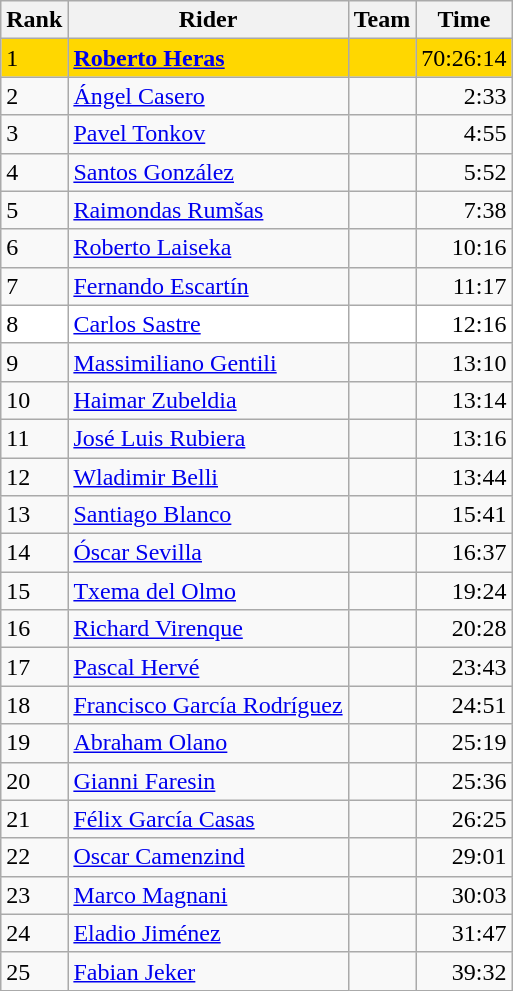<table class="wikitable">
<tr>
<th>Rank</th>
<th>Rider</th>
<th>Team</th>
<th>Time</th>
</tr>
<tr bgcolor=gold>
<td>1</td>
<td>	 <strong><a href='#'>Roberto Heras</a></strong></td>
<td></td>
<td align="right">70:26:14</td>
</tr>
<tr>
<td>2</td>
<td>	<a href='#'>Ángel Casero</a></td>
<td></td>
<td align="right">2:33</td>
</tr>
<tr>
<td>3</td>
<td>	<a href='#'>Pavel Tonkov</a></td>
<td></td>
<td align="right">4:55</td>
</tr>
<tr>
<td>4</td>
<td>	<a href='#'>Santos González</a></td>
<td></td>
<td align="right">5:52</td>
</tr>
<tr>
<td>5</td>
<td>	<a href='#'>Raimondas Rumšas</a></td>
<td></td>
<td align="right">7:38</td>
</tr>
<tr>
<td>6</td>
<td>	<a href='#'>Roberto Laiseka</a></td>
<td></td>
<td align="right">10:16</td>
</tr>
<tr>
<td>7</td>
<td>	<a href='#'>Fernando Escartín</a></td>
<td></td>
<td align="right">11:17</td>
</tr>
<tr bgcolor=white>
<td>8</td>
<td>	<a href='#'>Carlos Sastre</a></td>
<td></td>
<td align="right">12:16</td>
</tr>
<tr>
<td>9</td>
<td>	<a href='#'>Massimiliano Gentili</a></td>
<td></td>
<td align="right">13:10</td>
</tr>
<tr>
<td>10</td>
<td>	<a href='#'>Haimar Zubeldia</a></td>
<td></td>
<td align="right">13:14</td>
</tr>
<tr>
<td>11</td>
<td>	<a href='#'>José Luis Rubiera</a></td>
<td></td>
<td align="right">13:16</td>
</tr>
<tr>
<td>12</td>
<td>	<a href='#'>Wladimir Belli</a></td>
<td></td>
<td align="right">13:44</td>
</tr>
<tr>
<td>13</td>
<td>	<a href='#'>Santiago Blanco</a></td>
<td></td>
<td align="right">15:41</td>
</tr>
<tr>
<td>14</td>
<td>	<a href='#'>Óscar Sevilla</a></td>
<td></td>
<td align="right">16:37</td>
</tr>
<tr>
<td>15</td>
<td>	<a href='#'>Txema del Olmo</a></td>
<td></td>
<td align="right">19:24</td>
</tr>
<tr>
<td>16</td>
<td>	<a href='#'>Richard Virenque</a></td>
<td></td>
<td align="right">20:28</td>
</tr>
<tr>
<td>17</td>
<td>	<a href='#'>Pascal Hervé</a></td>
<td></td>
<td align="right">23:43</td>
</tr>
<tr>
<td>18</td>
<td>	<a href='#'>Francisco García Rodríguez</a></td>
<td></td>
<td align="right">24:51</td>
</tr>
<tr>
<td>19</td>
<td>	<a href='#'>Abraham Olano</a></td>
<td></td>
<td align="right">25:19</td>
</tr>
<tr>
<td>20</td>
<td>	<a href='#'>Gianni Faresin</a></td>
<td></td>
<td align="right">25:36</td>
</tr>
<tr>
<td>21</td>
<td>	<a href='#'>Félix García Casas</a></td>
<td></td>
<td align="right">26:25</td>
</tr>
<tr>
<td>22</td>
<td>	<a href='#'>Oscar Camenzind</a></td>
<td></td>
<td align="right">29:01</td>
</tr>
<tr>
<td>23</td>
<td>	<a href='#'>Marco Magnani</a></td>
<td></td>
<td align="right">30:03</td>
</tr>
<tr>
<td>24</td>
<td>	<a href='#'>Eladio Jiménez</a></td>
<td></td>
<td align="right">31:47</td>
</tr>
<tr>
<td>25</td>
<td>	<a href='#'>Fabian Jeker</a></td>
<td></td>
<td align="right">39:32</td>
</tr>
</table>
